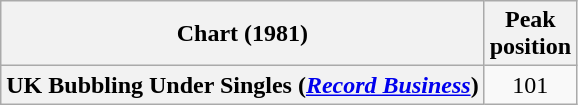<table class="wikitable plainrowheaders" style="text-align:center">
<tr>
<th>Chart (1981)</th>
<th>Peak<br>position</th>
</tr>
<tr>
<th scope="row">UK Bubbling Under Singles (<em><a href='#'>Record Business</a></em>)</th>
<td style="text-align:center;">101</td>
</tr>
</table>
